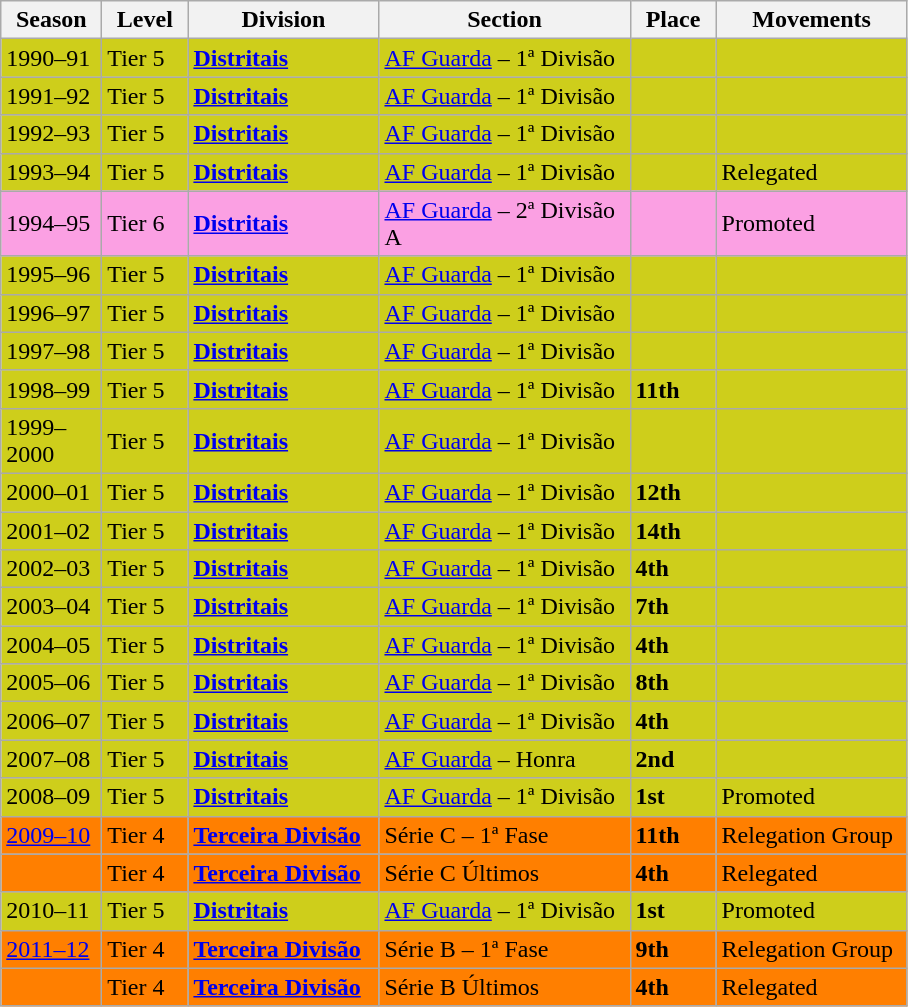<table class="wikitable" style="text-align: left;">
<tr>
<th style="width: 60px;"><strong>Season</strong></th>
<th style="width: 50px;"><strong>Level</strong></th>
<th style="width: 120px;"><strong>Division</strong></th>
<th style="width: 160px;"><strong>Section</strong></th>
<th style="width: 50px;"><strong>Place</strong></th>
<th style="width: 120px;"><strong>Movements</strong></th>
</tr>
<tr>
<td style="background:#CECE1B;">1990–91</td>
<td style="background:#CECE1B;">Tier 5</td>
<td style="background:#CECE1B;"><strong><a href='#'>Distritais</a></strong></td>
<td style="background:#CECE1B;"><a href='#'>AF Guarda</a> – 1ª Divisão</td>
<td style="background:#CECE1B;"></td>
<td style="background:#CECE1B;"></td>
</tr>
<tr>
<td style="background:#CECE1B;">1991–92</td>
<td style="background:#CECE1B;">Tier 5</td>
<td style="background:#CECE1B;"><strong><a href='#'>Distritais</a></strong></td>
<td style="background:#CECE1B;"><a href='#'>AF Guarda</a> – 1ª Divisão</td>
<td style="background:#CECE1B;"></td>
<td style="background:#CECE1B;"></td>
</tr>
<tr>
<td style="background:#CECE1B;">1992–93</td>
<td style="background:#CECE1B;">Tier 5</td>
<td style="background:#CECE1B;"><strong><a href='#'>Distritais</a></strong></td>
<td style="background:#CECE1B;"><a href='#'>AF Guarda</a> – 1ª Divisão</td>
<td style="background:#CECE1B;"></td>
<td style="background:#CECE1B;"></td>
</tr>
<tr>
<td style="background:#CECE1B;">1993–94</td>
<td style="background:#CECE1B;">Tier 5</td>
<td style="background:#CECE1B;"><strong><a href='#'>Distritais</a></strong></td>
<td style="background:#CECE1B;"><a href='#'>AF Guarda</a> – 1ª Divisão</td>
<td style="background:#CECE1B;"></td>
<td style="background:#CECE1B;">Relegated</td>
</tr>
<tr>
<td style="background:#FBA0E3;">1994–95</td>
<td style="background:#FBA0E3;">Tier 6</td>
<td style="background:#FBA0E3;"><strong><a href='#'>Distritais</a></strong></td>
<td style="background:#FBA0E3;"><a href='#'>AF Guarda</a> – 2ª Divisão A</td>
<td style="background:#FBA0E3;"></td>
<td style="background:#FBA0E3;">Promoted</td>
</tr>
<tr>
<td style="background:#CECE1B;">1995–96</td>
<td style="background:#CECE1B;">Tier 5</td>
<td style="background:#CECE1B;"><strong><a href='#'>Distritais</a></strong></td>
<td style="background:#CECE1B;"><a href='#'>AF Guarda</a> – 1ª Divisão</td>
<td style="background:#CECE1B;"></td>
<td style="background:#CECE1B;"></td>
</tr>
<tr>
<td style="background:#CECE1B;">1996–97</td>
<td style="background:#CECE1B;">Tier 5</td>
<td style="background:#CECE1B;"><strong><a href='#'>Distritais</a></strong></td>
<td style="background:#CECE1B;"><a href='#'>AF Guarda</a> – 1ª Divisão</td>
<td style="background:#CECE1B;"></td>
<td style="background:#CECE1B;"></td>
</tr>
<tr>
<td style="background:#CECE1B;">1997–98</td>
<td style="background:#CECE1B;">Tier 5</td>
<td style="background:#CECE1B;"><strong><a href='#'>Distritais</a></strong></td>
<td style="background:#CECE1B;"><a href='#'>AF Guarda</a> – 1ª Divisão</td>
<td style="background:#CECE1B;"></td>
<td style="background:#CECE1B;"></td>
</tr>
<tr>
<td style="background:#CECE1B;">1998–99</td>
<td style="background:#CECE1B;">Tier 5</td>
<td style="background:#CECE1B;"><strong><a href='#'>Distritais</a></strong></td>
<td style="background:#CECE1B;"><a href='#'>AF Guarda</a> – 1ª Divisão</td>
<td style="background:#CECE1B;"><strong>11th</strong></td>
<td style="background:#CECE1B;"></td>
</tr>
<tr>
<td style="background:#CECE1B;">1999–2000</td>
<td style="background:#CECE1B;">Tier 5</td>
<td style="background:#CECE1B;"><strong><a href='#'>Distritais</a></strong></td>
<td style="background:#CECE1B;"><a href='#'>AF Guarda</a> – 1ª Divisão</td>
<td style="background:#CECE1B;"></td>
<td style="background:#CECE1B;"></td>
</tr>
<tr>
<td style="background:#CECE1B;">2000–01</td>
<td style="background:#CECE1B;">Tier 5</td>
<td style="background:#CECE1B;"><strong><a href='#'>Distritais</a></strong></td>
<td style="background:#CECE1B;"><a href='#'>AF Guarda</a> – 1ª Divisão</td>
<td style="background:#CECE1B;"><strong>12th</strong></td>
<td style="background:#CECE1B;"></td>
</tr>
<tr>
<td style="background:#CECE1B;">2001–02</td>
<td style="background:#CECE1B;">Tier 5</td>
<td style="background:#CECE1B;"><strong><a href='#'>Distritais</a></strong></td>
<td style="background:#CECE1B;"><a href='#'>AF Guarda</a> – 1ª Divisão</td>
<td style="background:#CECE1B;"><strong>14th</strong></td>
<td style="background:#CECE1B;"></td>
</tr>
<tr>
<td style="background:#CECE1B;">2002–03</td>
<td style="background:#CECE1B;">Tier 5</td>
<td style="background:#CECE1B;"><strong><a href='#'>Distritais</a></strong></td>
<td style="background:#CECE1B;"><a href='#'>AF Guarda</a> – 1ª Divisão</td>
<td style="background:#CECE1B;"><strong>4th</strong></td>
<td style="background:#CECE1B;"></td>
</tr>
<tr>
<td style="background:#CECE1B;">2003–04</td>
<td style="background:#CECE1B;">Tier 5</td>
<td style="background:#CECE1B;"><strong><a href='#'>Distritais</a></strong></td>
<td style="background:#CECE1B;"><a href='#'>AF Guarda</a> – 1ª Divisão</td>
<td style="background:#CECE1B;"><strong>7th</strong></td>
<td style="background:#CECE1B;"></td>
</tr>
<tr>
<td style="background:#CECE1B;">2004–05</td>
<td style="background:#CECE1B;">Tier 5</td>
<td style="background:#CECE1B;"><strong><a href='#'>Distritais</a></strong></td>
<td style="background:#CECE1B;"><a href='#'>AF Guarda</a> – 1ª Divisão</td>
<td style="background:#CECE1B;"><strong>4th</strong></td>
<td style="background:#CECE1B;"></td>
</tr>
<tr>
<td style="background:#CECE1B;">2005–06</td>
<td style="background:#CECE1B;">Tier 5</td>
<td style="background:#CECE1B;"><strong><a href='#'>Distritais</a></strong></td>
<td style="background:#CECE1B;"><a href='#'>AF Guarda</a> – 1ª Divisão</td>
<td style="background:#CECE1B;"><strong>8th</strong></td>
<td style="background:#CECE1B;"></td>
</tr>
<tr>
<td style="background:#CECE1B;">2006–07</td>
<td style="background:#CECE1B;">Tier 5</td>
<td style="background:#CECE1B;"><strong><a href='#'>Distritais</a></strong></td>
<td style="background:#CECE1B;"><a href='#'>AF Guarda</a> – 1ª Divisão</td>
<td style="background:#CECE1B;"><strong>4th</strong></td>
<td style="background:#CECE1B;"></td>
</tr>
<tr>
<td style="background:#CECE1B;">2007–08</td>
<td style="background:#CECE1B;">Tier 5</td>
<td style="background:#CECE1B;"><strong><a href='#'>Distritais</a></strong></td>
<td style="background:#CECE1B;"><a href='#'>AF Guarda</a> – Honra</td>
<td style="background:#CECE1B;"><strong>2nd</strong></td>
<td style="background:#CECE1B;"></td>
</tr>
<tr>
<td style="background:#CECE1B;">2008–09</td>
<td style="background:#CECE1B;">Tier 5</td>
<td style="background:#CECE1B;"><strong><a href='#'>Distritais</a></strong></td>
<td style="background:#CECE1B;"><a href='#'>AF Guarda</a> – 1ª Divisão</td>
<td style="background:#CECE1B;"><strong>1st</strong></td>
<td style="background:#CECE1B;">Promoted</td>
</tr>
<tr>
<td style="background:#FF7F00;"><a href='#'>2009–10</a></td>
<td style="background:#FF7F00;">Tier 4</td>
<td style="background:#FF7F00;"><strong><a href='#'>Terceira Divisão</a></strong></td>
<td style="background:#FF7F00;">Série C – 1ª Fase</td>
<td style="background:#FF7F00;"><strong>11th</strong></td>
<td style="background:#FF7F00;">Relegation Group</td>
</tr>
<tr>
<td style="background:#FF7F00;"></td>
<td style="background:#FF7F00;">Tier 4</td>
<td style="background:#FF7F00;"><strong><a href='#'>Terceira Divisão</a></strong></td>
<td style="background:#FF7F00;">Série C Últimos</td>
<td style="background:#FF7F00;"><strong>4th</strong></td>
<td style="background:#FF7F00;">Relegated</td>
</tr>
<tr>
<td style="background:#CECE1B;">2010–11</td>
<td style="background:#CECE1B;">Tier 5</td>
<td style="background:#CECE1B;"><strong><a href='#'>Distritais</a></strong></td>
<td style="background:#CECE1B;"><a href='#'>AF Guarda</a> – 1ª Divisão</td>
<td style="background:#CECE1B;"><strong>1st</strong></td>
<td style="background:#CECE1B;">Promoted</td>
</tr>
<tr>
<td style="background:#FF7F00;"><a href='#'>2011–12</a></td>
<td style="background:#FF7F00;">Tier 4</td>
<td style="background:#FF7F00;"><strong><a href='#'>Terceira Divisão</a></strong></td>
<td style="background:#FF7F00;">Série B – 1ª Fase</td>
<td style="background:#FF7F00;"><strong>9th</strong></td>
<td style="background:#FF7F00;">Relegation Group</td>
</tr>
<tr>
<td style="background:#FF7F00;"></td>
<td style="background:#FF7F00;">Tier 4</td>
<td style="background:#FF7F00;"><strong><a href='#'>Terceira Divisão</a></strong></td>
<td style="background:#FF7F00;">Série B Últimos</td>
<td style="background:#FF7F00;"><strong>4th</strong></td>
<td style="background:#FF7F00;">Relegated</td>
</tr>
</table>
